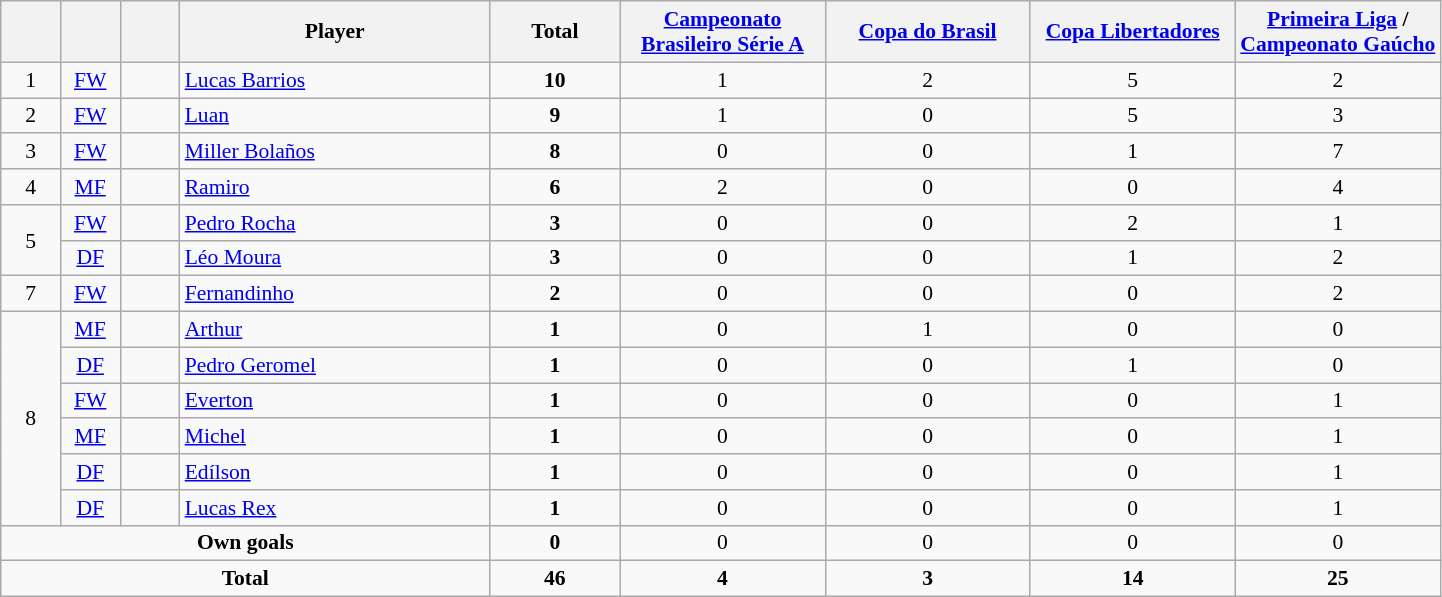<table class="wikitable" style="text-align:center; font-size:90%">
<tr>
<th width="33"></th>
<th width="33"></th>
<th width="33"></th>
<th width="200">Player</th>
<th width="80">Total</th>
<th width="130"><a href='#'>Campeonato Brasileiro Série A</a></th>
<th width="130"><a href='#'>Copa do Brasil</a></th>
<th width="130"><a href='#'>Copa Libertadores</a></th>
<th width="130"><a href='#'>Primeira Liga</a> / <a href='#'>Campeonato Gaúcho</a></th>
</tr>
<tr>
<td>1</td>
<td><a href='#'>FW</a></td>
<td></td>
<td align=left><a href='#'>Lucas Barrios</a></td>
<td><strong>10</strong></td>
<td>1</td>
<td>2</td>
<td>5</td>
<td>2</td>
</tr>
<tr>
<td>2</td>
<td><a href='#'>FW</a></td>
<td></td>
<td align=left><a href='#'>Luan</a></td>
<td><strong>9</strong></td>
<td>1</td>
<td>0</td>
<td>5</td>
<td>3</td>
</tr>
<tr>
<td>3</td>
<td><a href='#'>FW</a></td>
<td></td>
<td align=left><a href='#'>Miller Bolaños</a></td>
<td><strong>8</strong></td>
<td>0</td>
<td>0</td>
<td>1</td>
<td>7</td>
</tr>
<tr>
<td>4</td>
<td><a href='#'>MF</a></td>
<td></td>
<td align=left><a href='#'>Ramiro</a></td>
<td><strong>6</strong></td>
<td>2</td>
<td>0</td>
<td>0</td>
<td>4</td>
</tr>
<tr>
<td rowspan=2>5</td>
<td><a href='#'>FW</a></td>
<td></td>
<td align=left><a href='#'>Pedro Rocha</a></td>
<td><strong>3</strong></td>
<td>0</td>
<td>0</td>
<td>2</td>
<td>1</td>
</tr>
<tr>
<td><a href='#'>DF</a></td>
<td></td>
<td align=left><a href='#'>Léo Moura</a></td>
<td><strong>3</strong></td>
<td>0</td>
<td>0</td>
<td>1</td>
<td>2</td>
</tr>
<tr>
<td>7</td>
<td><a href='#'>FW</a></td>
<td></td>
<td align=left><a href='#'>Fernandinho</a></td>
<td><strong>2</strong></td>
<td>0</td>
<td>0</td>
<td>0</td>
<td>2</td>
</tr>
<tr>
<td rowspan=6>8</td>
<td><a href='#'>MF</a></td>
<td></td>
<td align=left><a href='#'>Arthur</a></td>
<td><strong>1</strong></td>
<td>0</td>
<td>1</td>
<td>0</td>
<td>0</td>
</tr>
<tr>
<td><a href='#'>DF</a></td>
<td></td>
<td align=left><a href='#'>Pedro Geromel</a></td>
<td><strong>1</strong></td>
<td>0</td>
<td>0</td>
<td>1</td>
<td>0</td>
</tr>
<tr>
<td><a href='#'>FW</a></td>
<td></td>
<td align=left><a href='#'>Everton</a></td>
<td><strong>1</strong></td>
<td>0</td>
<td>0</td>
<td>0</td>
<td>1</td>
</tr>
<tr>
<td><a href='#'>MF</a></td>
<td></td>
<td align=left><a href='#'>Michel</a></td>
<td><strong>1</strong></td>
<td>0</td>
<td>0</td>
<td>0</td>
<td>1</td>
</tr>
<tr>
<td><a href='#'>DF</a></td>
<td></td>
<td align=left><a href='#'>Edílson</a></td>
<td><strong>1</strong></td>
<td>0</td>
<td>0</td>
<td>0</td>
<td>1</td>
</tr>
<tr>
<td><a href='#'>DF</a></td>
<td></td>
<td align=left><a href='#'>Lucas Rex</a></td>
<td><strong>1</strong></td>
<td>0</td>
<td>0</td>
<td>0</td>
<td>1</td>
</tr>
<tr>
<td colspan=4><strong>Own goals</strong></td>
<td><strong>0</strong></td>
<td>0</td>
<td>0</td>
<td>0</td>
<td>0</td>
</tr>
<tr>
<td colspan=4><strong>Total</strong></td>
<td><strong>46</strong></td>
<td><strong>4</strong></td>
<td><strong>3</strong></td>
<td><strong>14</strong></td>
<td><strong>25</strong></td>
</tr>
</table>
